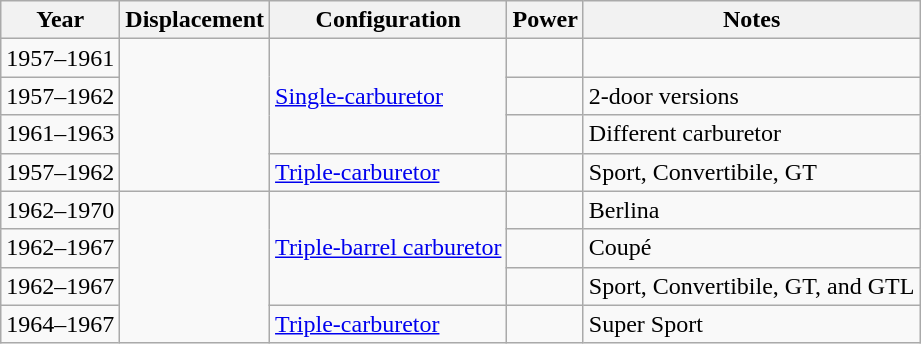<table class="wikitable" border="1">
<tr>
<th>Year</th>
<th>Displacement</th>
<th>Configuration</th>
<th>Power</th>
<th>Notes</th>
</tr>
<tr>
<td>1957–1961</td>
<td rowspan=4></td>
<td rowspan=3><a href='#'>Single-carburetor</a></td>
<td></td>
<td></td>
</tr>
<tr>
<td>1957–1962</td>
<td></td>
<td>2-door versions</td>
</tr>
<tr>
<td>1961–1963</td>
<td></td>
<td>Different carburetor</td>
</tr>
<tr>
<td>1957–1962</td>
<td><a href='#'>Triple-carburetor</a></td>
<td></td>
<td>Sport, Convertibile, GT</td>
</tr>
<tr>
<td>1962–1970</td>
<td rowspan=4></td>
<td rowspan=3><a href='#'>Triple-barrel carburetor</a></td>
<td></td>
<td>Berlina</td>
</tr>
<tr>
<td>1962–1967</td>
<td></td>
<td>Coupé</td>
</tr>
<tr>
<td>1962–1967</td>
<td></td>
<td>Sport, Convertibile, GT, and GTL</td>
</tr>
<tr>
<td>1964–1967</td>
<td><a href='#'>Triple-carburetor</a></td>
<td></td>
<td>Super Sport</td>
</tr>
</table>
